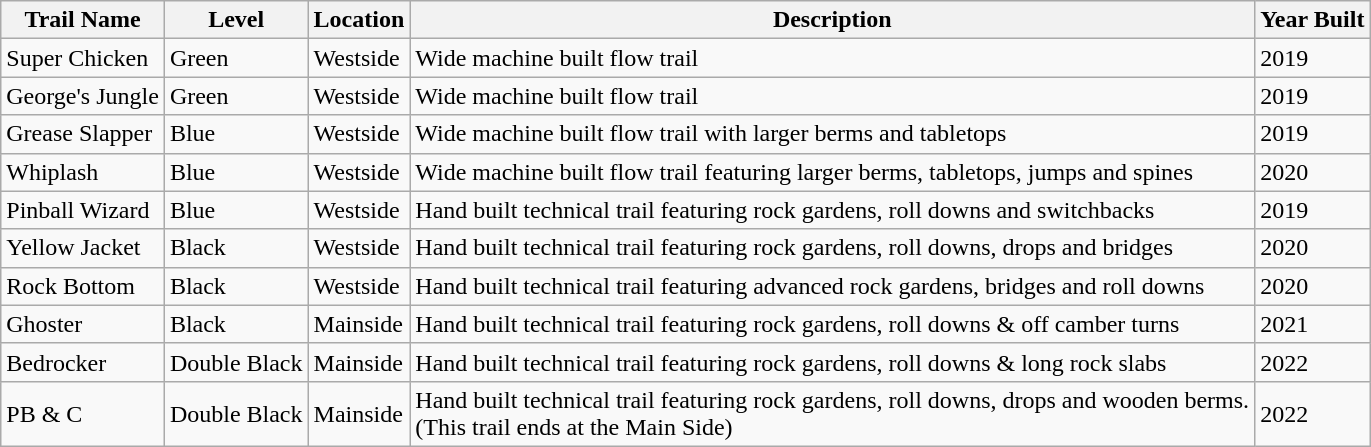<table class="wikitable">
<tr>
<th>Trail Name</th>
<th>Level</th>
<th>Location</th>
<th>Description</th>
<th>Year Built</th>
</tr>
<tr>
<td>Super Chicken</td>
<td>Green</td>
<td>Westside</td>
<td>Wide machine built flow trail</td>
<td>2019</td>
</tr>
<tr>
<td>George's Jungle</td>
<td>Green</td>
<td>Westside</td>
<td>Wide machine built flow trail</td>
<td>2019</td>
</tr>
<tr>
<td>Grease Slapper</td>
<td>Blue</td>
<td>Westside</td>
<td>Wide machine built flow trail with larger berms and tabletops</td>
<td>2019</td>
</tr>
<tr>
<td>Whiplash</td>
<td>Blue</td>
<td>Westside</td>
<td>Wide machine built flow trail featuring larger berms, tabletops, jumps and spines</td>
<td>2020</td>
</tr>
<tr>
<td>Pinball Wizard</td>
<td>Blue</td>
<td>Westside</td>
<td>Hand built technical trail featuring rock gardens, roll downs and switchbacks</td>
<td>2019</td>
</tr>
<tr>
<td>Yellow Jacket</td>
<td>Black</td>
<td>Westside</td>
<td>Hand built technical trail featuring rock gardens, roll downs, drops and bridges</td>
<td>2020</td>
</tr>
<tr>
<td>Rock Bottom</td>
<td>Black</td>
<td>Westside</td>
<td>Hand built technical trail featuring advanced rock gardens, bridges and roll downs</td>
<td>2020</td>
</tr>
<tr>
<td>Ghoster</td>
<td>Black</td>
<td>Mainside</td>
<td>Hand built technical trail featuring rock gardens, roll downs & off camber turns</td>
<td>2021</td>
</tr>
<tr>
<td>Bedrocker</td>
<td>Double Black</td>
<td>Mainside</td>
<td>Hand built technical trail featuring rock gardens, roll downs & long rock slabs</td>
<td>2022</td>
</tr>
<tr>
<td>PB & C</td>
<td>Double Black</td>
<td>Mainside</td>
<td>Hand built technical trail featuring rock gardens, roll downs, drops and wooden berms.<br>(This trail ends at the Main Side)</td>
<td>2022</td>
</tr>
</table>
